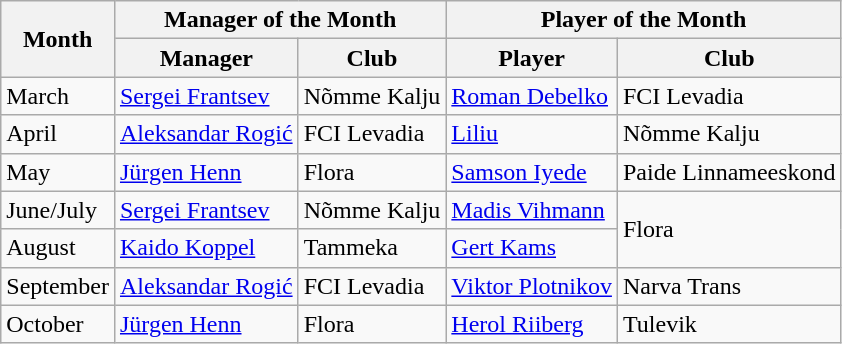<table class="wikitable">
<tr>
<th rowspan=2>Month</th>
<th colspan=2>Manager of the Month</th>
<th colspan=2>Player of the Month</th>
</tr>
<tr>
<th>Manager</th>
<th>Club</th>
<th>Player</th>
<th>Club</th>
</tr>
<tr>
<td>March</td>
<td> <a href='#'>Sergei Frantsev</a></td>
<td>Nõmme Kalju</td>
<td> <a href='#'>Roman Debelko</a></td>
<td>FCI Levadia</td>
</tr>
<tr>
<td>April</td>
<td> <a href='#'>Aleksandar Rogić</a></td>
<td>FCI Levadia</td>
<td> <a href='#'>Liliu</a></td>
<td>Nõmme Kalju</td>
</tr>
<tr>
<td>May</td>
<td> <a href='#'>Jürgen Henn</a></td>
<td>Flora</td>
<td> <a href='#'>Samson Iyede</a></td>
<td>Paide Linnameeskond</td>
</tr>
<tr>
<td>June/July</td>
<td> <a href='#'>Sergei Frantsev</a></td>
<td>Nõmme Kalju</td>
<td> <a href='#'>Madis Vihmann</a></td>
<td rowspan=2>Flora</td>
</tr>
<tr>
<td>August</td>
<td> <a href='#'>Kaido Koppel</a></td>
<td>Tammeka</td>
<td> <a href='#'>Gert Kams</a></td>
</tr>
<tr>
<td>September</td>
<td> <a href='#'>Aleksandar Rogić</a></td>
<td>FCI Levadia</td>
<td> <a href='#'>Viktor Plotnikov</a></td>
<td>Narva Trans</td>
</tr>
<tr>
<td>October</td>
<td> <a href='#'>Jürgen Henn</a></td>
<td>Flora</td>
<td> <a href='#'>Herol Riiberg</a></td>
<td>Tulevik</td>
</tr>
</table>
